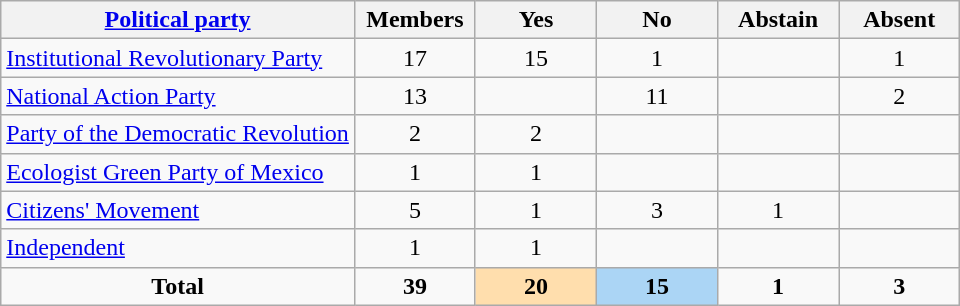<table class="wikitable">
<tr>
<th><a href='#'>Political party</a></th>
<th style="width:55pt;">Members</th>
<th style="width:55pt;">Yes</th>
<th style="width:55pt;">No</th>
<th style="width:55pt;">Abstain</th>
<th style="width:55pt;">Absent</th>
</tr>
<tr>
<td align="left"> <a href='#'>Institutional Revolutionary Party</a></td>
<td style="text-align:center;">17</td>
<td style="text-align:center;">15</td>
<td style="text-align:center;">1</td>
<td style="text-align:center;"></td>
<td style="text-align:center;">1</td>
</tr>
<tr>
<td align="left"> <a href='#'>National Action Party</a></td>
<td style="text-align:center;">13</td>
<td style="text-align:center;"></td>
<td style="text-align:center;">11</td>
<td style="text-align:center;"></td>
<td style="text-align:center;">2</td>
</tr>
<tr>
<td align="left"> <a href='#'>Party of the Democratic Revolution</a></td>
<td style="text-align:center;">2</td>
<td style="text-align:center;">2</td>
<td style="text-align:center;"></td>
<td style="text-align:center;"></td>
<td style="text-align:center;"></td>
</tr>
<tr>
<td align="left"> <a href='#'>Ecologist Green Party of Mexico</a></td>
<td style="text-align:center;">1</td>
<td style="text-align:center;">1</td>
<td style="text-align:center;"></td>
<td style="text-align:center;"></td>
<td style="text-align:center;"></td>
</tr>
<tr>
<td align="left"> <a href='#'>Citizens' Movement</a></td>
<td style="text-align:center;">5</td>
<td style="text-align:center;">1</td>
<td style="text-align:center;">3</td>
<td style="text-align:center;">1</td>
<td style="text-align:center;"></td>
</tr>
<tr>
<td align="left"> <a href='#'>Independent</a></td>
<td style="text-align:center;">1</td>
<td style="text-align:center;">1</td>
<td style="text-align:center;"></td>
<td style="text-align:center;"></td>
<td style="text-align:center;"></td>
</tr>
<tr style="text-align:center;">
<td><strong>Total</strong></td>
<td><strong>39</strong></td>
<td style="background:#ffdead;"><strong>20</strong></td>
<td style="background:#abd5f5;"><strong>15</strong></td>
<td><strong>1</strong></td>
<td><strong>3</strong></td>
</tr>
</table>
